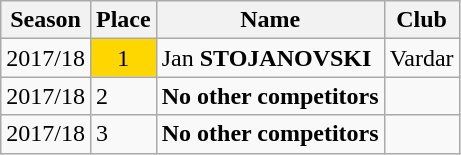<table class="wikitable">
<tr>
<th>Season</th>
<th>Place</th>
<th>Name</th>
<th>Club</th>
</tr>
<tr>
<td>2017/18</td>
<td style="text-align:center; background:gold;">1</td>
<td>Jan <strong>STOJANOVSKI</strong></td>
<td>Vardar</td>
</tr>
<tr>
<td>2017/18</td>
<td>2</td>
<td><strong>No other competitors</strong></td>
<td></td>
</tr>
<tr>
<td>2017/18</td>
<td>3</td>
<td><strong>No other competitors</strong></td>
<td></td>
</tr>
</table>
